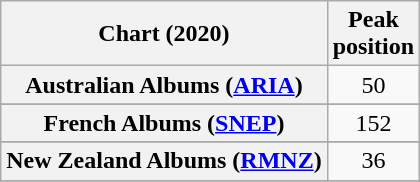<table class="wikitable sortable plainrowheaders" style="text-align:center">
<tr>
<th scope="col">Chart (2020)</th>
<th scope="col">Peak<br>position</th>
</tr>
<tr>
<th scope="row">Australian Albums (<a href='#'>ARIA</a>)</th>
<td>50</td>
</tr>
<tr>
</tr>
<tr>
</tr>
<tr>
</tr>
<tr>
</tr>
<tr>
<th scope="row">French Albums (<a href='#'>SNEP</a>)</th>
<td>152</td>
</tr>
<tr>
</tr>
<tr>
</tr>
<tr>
</tr>
<tr>
<th scope="row">New Zealand Albums (<a href='#'>RMNZ</a>)</th>
<td>36</td>
</tr>
<tr>
</tr>
<tr>
</tr>
<tr>
</tr>
<tr>
</tr>
<tr>
</tr>
</table>
